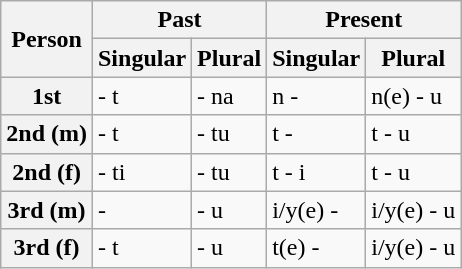<table class="wikitable">
<tr>
<th rowspan=2>Person</th>
<th colspan=2>Past</th>
<th colspan=2>Present</th>
</tr>
<tr>
<th>Singular</th>
<th>Plural</th>
<th>Singular</th>
<th>Plural</th>
</tr>
<tr>
<th>1st</th>
<td>- t</td>
<td>- na</td>
<td>n -</td>
<td>n(e) - u</td>
</tr>
<tr>
<th>2nd (m)</th>
<td>- t</td>
<td>- tu</td>
<td>t -</td>
<td>t - u</td>
</tr>
<tr>
<th>2nd (f)</th>
<td>- ti</td>
<td>- tu</td>
<td>t - i</td>
<td>t - u</td>
</tr>
<tr>
<th>3rd (m)</th>
<td>-</td>
<td>- u</td>
<td>i/y(e) -</td>
<td>i/y(e) - u</td>
</tr>
<tr>
<th>3rd (f)</th>
<td>- t</td>
<td>- u</td>
<td>t(e) -</td>
<td>i/y(e) - u</td>
</tr>
</table>
